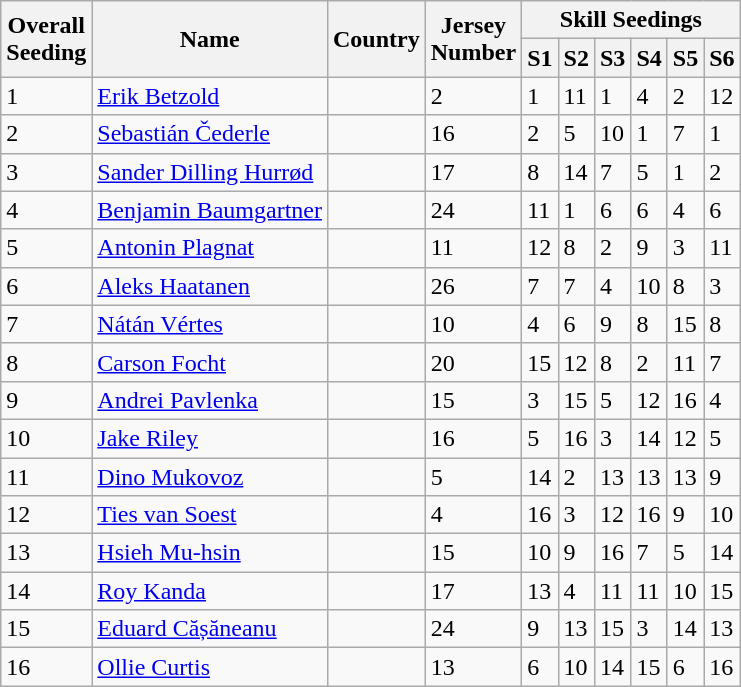<table class="wikitable sortable">
<tr>
<th rowspan=2>Overall<br>Seeding</th>
<th rowspan=2>Name</th>
<th rowspan=2>Country</th>
<th rowspan=2>Jersey<br>Number</th>
<th colspan=6>Skill Seedings</th>
</tr>
<tr>
<th>S1</th>
<th>S2</th>
<th>S3</th>
<th>S4</th>
<th>S5</th>
<th>S6</th>
</tr>
<tr>
<td>1</td>
<td><a href='#'>Erik Betzold</a></td>
<td></td>
<td>2</td>
<td>1</td>
<td>11</td>
<td>1</td>
<td>4</td>
<td>2</td>
<td>12</td>
</tr>
<tr>
<td>2</td>
<td><a href='#'>Sebastián Čederle</a></td>
<td></td>
<td>16</td>
<td>2</td>
<td>5</td>
<td>10</td>
<td>1</td>
<td>7</td>
<td>1</td>
</tr>
<tr>
<td>3</td>
<td><a href='#'>Sander Dilling Hurrød</a></td>
<td></td>
<td>17</td>
<td>8</td>
<td>14</td>
<td>7</td>
<td>5</td>
<td>1</td>
<td>2</td>
</tr>
<tr>
<td>4</td>
<td><a href='#'>Benjamin Baumgartner</a></td>
<td></td>
<td>24</td>
<td>11</td>
<td>1</td>
<td>6</td>
<td>6</td>
<td>4</td>
<td>6</td>
</tr>
<tr>
<td>5</td>
<td><a href='#'>Antonin Plagnat</a></td>
<td></td>
<td>11</td>
<td>12</td>
<td>8</td>
<td>2</td>
<td>9</td>
<td>3</td>
<td>11</td>
</tr>
<tr>
<td>6</td>
<td><a href='#'>Aleks Haatanen</a></td>
<td></td>
<td>26</td>
<td>7</td>
<td>7</td>
<td>4</td>
<td>10</td>
<td>8</td>
<td>3</td>
</tr>
<tr>
<td>7</td>
<td><a href='#'>Nátán Vértes</a></td>
<td></td>
<td>10</td>
<td>4</td>
<td>6</td>
<td>9</td>
<td>8</td>
<td>15</td>
<td>8</td>
</tr>
<tr>
<td>8</td>
<td><a href='#'>Carson Focht</a></td>
<td></td>
<td>20</td>
<td>15</td>
<td>12</td>
<td>8</td>
<td>2</td>
<td>11</td>
<td>7</td>
</tr>
<tr>
<td>9</td>
<td><a href='#'>Andrei Pavlenka</a></td>
<td></td>
<td>15</td>
<td>3</td>
<td>15</td>
<td>5</td>
<td>12</td>
<td>16</td>
<td>4</td>
</tr>
<tr>
<td>10</td>
<td><a href='#'>Jake Riley</a></td>
<td></td>
<td>16</td>
<td>5</td>
<td>16</td>
<td>3</td>
<td>14</td>
<td>12</td>
<td>5</td>
</tr>
<tr>
<td>11</td>
<td><a href='#'>Dino Mukovoz</a></td>
<td></td>
<td>5</td>
<td>14</td>
<td>2</td>
<td>13</td>
<td>13</td>
<td>13</td>
<td>9</td>
</tr>
<tr>
<td>12</td>
<td><a href='#'>Ties van Soest</a></td>
<td></td>
<td>4</td>
<td>16</td>
<td>3</td>
<td>12</td>
<td>16</td>
<td>9</td>
<td>10</td>
</tr>
<tr>
<td>13</td>
<td><a href='#'>Hsieh Mu-hsin</a></td>
<td></td>
<td>15</td>
<td>10</td>
<td>9</td>
<td>16</td>
<td>7</td>
<td>5</td>
<td>14</td>
</tr>
<tr>
<td>14</td>
<td><a href='#'>Roy Kanda</a></td>
<td></td>
<td>17</td>
<td>13</td>
<td>4</td>
<td>11</td>
<td>11</td>
<td>10</td>
<td>15</td>
</tr>
<tr>
<td>15</td>
<td><a href='#'>Eduard Cășăneanu</a></td>
<td></td>
<td>24</td>
<td>9</td>
<td>13</td>
<td>15</td>
<td>3</td>
<td>14</td>
<td>13</td>
</tr>
<tr>
<td>16</td>
<td><a href='#'>Ollie Curtis</a></td>
<td></td>
<td>13</td>
<td>6</td>
<td>10</td>
<td>14</td>
<td>15</td>
<td>6</td>
<td>16</td>
</tr>
</table>
